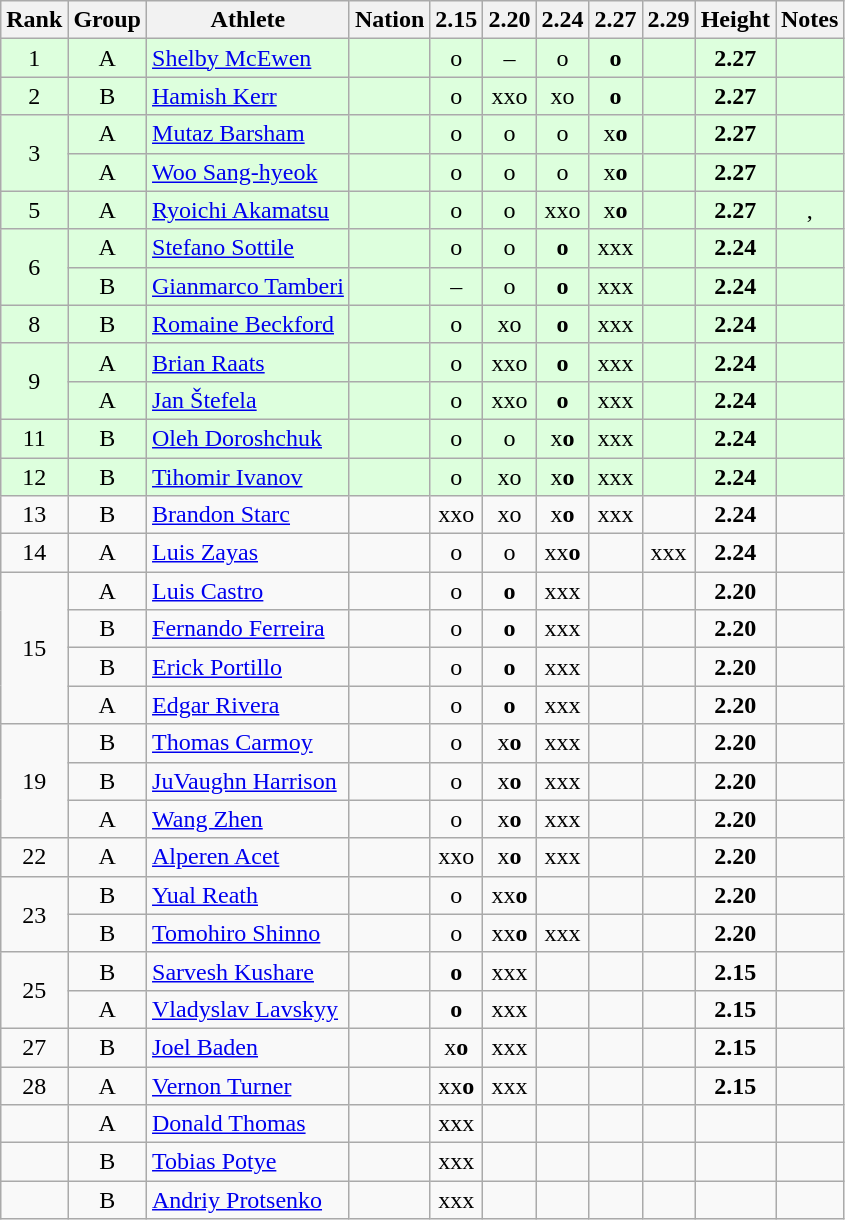<table class="wikitable sortable" style="text-align:center">
<tr>
<th>Rank</th>
<th>Group</th>
<th>Athlete</th>
<th>Nation</th>
<th>2.15</th>
<th>2.20</th>
<th>2.24</th>
<th>2.27</th>
<th>2.29</th>
<th>Height</th>
<th>Notes</th>
</tr>
<tr bgcolor=ddffdd>
<td>1</td>
<td>A</td>
<td align="left"><a href='#'>Shelby McEwen</a></td>
<td align="left"></td>
<td>o</td>
<td>–</td>
<td>o</td>
<td><strong>o</strong></td>
<td></td>
<td><strong>2.27</strong></td>
<td></td>
</tr>
<tr bgcolor=ddffdd>
<td>2</td>
<td>B</td>
<td align="left"><a href='#'>Hamish Kerr</a></td>
<td align="left"></td>
<td>o</td>
<td>xxo</td>
<td>xo</td>
<td><strong>o</strong></td>
<td></td>
<td><strong>2.27</strong></td>
<td></td>
</tr>
<tr bgcolor=ddffdd>
<td rowspan=2>3</td>
<td>A</td>
<td align="left"><a href='#'>Mutaz Barsham</a></td>
<td align="left"></td>
<td>o</td>
<td>o</td>
<td>o</td>
<td>x<strong>o</strong></td>
<td></td>
<td><strong>2.27</strong></td>
<td></td>
</tr>
<tr bgcolor=ddffdd>
<td>A</td>
<td align="left"><a href='#'>Woo Sang-hyeok</a></td>
<td align="left"></td>
<td>o</td>
<td>o</td>
<td>o</td>
<td>x<strong>o</strong></td>
<td></td>
<td><strong>2.27</strong></td>
<td></td>
</tr>
<tr bgcolor=ddffdd>
<td>5</td>
<td>A</td>
<td align="left"><a href='#'>Ryoichi Akamatsu</a></td>
<td align="left"></td>
<td>o</td>
<td>o</td>
<td>xxo</td>
<td>x<strong>o</strong></td>
<td></td>
<td><strong>2.27</strong></td>
<td>, </td>
</tr>
<tr bgcolor=ddffdd>
<td rowspan=2>6</td>
<td>A</td>
<td align="left"><a href='#'>Stefano Sottile</a></td>
<td align="left"></td>
<td>o</td>
<td>o</td>
<td><strong>o</strong></td>
<td>xxx</td>
<td></td>
<td><strong>2.24</strong></td>
<td></td>
</tr>
<tr bgcolor=ddffdd>
<td>B</td>
<td align="left"><a href='#'>Gianmarco Tamberi</a></td>
<td align="left"></td>
<td>–</td>
<td>o</td>
<td><strong>o</strong></td>
<td>xxx</td>
<td></td>
<td><strong>2.24</strong></td>
<td></td>
</tr>
<tr bgcolor=ddffdd>
<td>8</td>
<td>B</td>
<td align="left"><a href='#'>Romaine Beckford</a></td>
<td align="left"></td>
<td>o</td>
<td>xo</td>
<td><strong>o</strong></td>
<td>xxx</td>
<td></td>
<td><strong>2.24</strong></td>
<td></td>
</tr>
<tr bgcolor=ddffdd>
<td rowspan=2>9</td>
<td>A</td>
<td align="left"><a href='#'>Brian Raats</a></td>
<td align="left"></td>
<td>o</td>
<td>xxo</td>
<td><strong>o</strong></td>
<td>xxx</td>
<td></td>
<td><strong>2.24</strong></td>
<td></td>
</tr>
<tr bgcolor=ddffdd>
<td>A</td>
<td align="left"><a href='#'>Jan Štefela</a></td>
<td align="left"></td>
<td>o</td>
<td>xxo</td>
<td><strong>o</strong></td>
<td>xxx</td>
<td></td>
<td><strong>2.24</strong></td>
<td></td>
</tr>
<tr bgcolor=ddffdd>
<td>11</td>
<td>B</td>
<td align="left"><a href='#'>Oleh Doroshchuk</a></td>
<td align="left"></td>
<td>o</td>
<td>o</td>
<td>x<strong>o</strong></td>
<td>xxx</td>
<td></td>
<td><strong>2.24</strong></td>
<td></td>
</tr>
<tr bgcolor=ddffdd>
<td>12</td>
<td>B</td>
<td align="left"><a href='#'>Tihomir Ivanov</a></td>
<td align="left"></td>
<td>o</td>
<td>xo</td>
<td>x<strong>o</strong></td>
<td>xxx</td>
<td></td>
<td><strong>2.24</strong></td>
<td></td>
</tr>
<tr>
<td>13</td>
<td>B</td>
<td align="left"><a href='#'>Brandon Starc</a></td>
<td align="left"></td>
<td>xxo</td>
<td>xo</td>
<td>x<strong>o</strong></td>
<td>xxx</td>
<td></td>
<td><strong>2.24</strong></td>
<td></td>
</tr>
<tr>
<td>14</td>
<td>A</td>
<td align="left"><a href='#'>Luis Zayas</a></td>
<td align="left"></td>
<td>o</td>
<td>o</td>
<td>xx<strong>o</strong></td>
<td></td>
<td>xxx</td>
<td><strong>2.24</strong></td>
<td></td>
</tr>
<tr>
<td rowspan=4>15</td>
<td>A</td>
<td align="left"><a href='#'>Luis Castro</a></td>
<td align="left"></td>
<td>o</td>
<td><strong>o</strong></td>
<td>xxx</td>
<td></td>
<td></td>
<td><strong>2.20</strong></td>
<td></td>
</tr>
<tr>
<td>B</td>
<td align="left"><a href='#'>Fernando Ferreira</a></td>
<td align="left"></td>
<td>o</td>
<td><strong>o</strong></td>
<td>xxx</td>
<td></td>
<td></td>
<td><strong>2.20</strong></td>
<td></td>
</tr>
<tr>
<td>B</td>
<td align="left"><a href='#'>Erick Portillo</a></td>
<td align="left"></td>
<td>o</td>
<td><strong>o</strong></td>
<td>xxx</td>
<td></td>
<td></td>
<td><strong>2.20</strong></td>
<td></td>
</tr>
<tr>
<td>A</td>
<td align="left"><a href='#'>Edgar Rivera</a></td>
<td align="left"></td>
<td>o</td>
<td><strong>o</strong></td>
<td>xxx</td>
<td></td>
<td></td>
<td><strong>2.20</strong></td>
<td></td>
</tr>
<tr>
<td rowspan=3>19</td>
<td>B</td>
<td align="left"><a href='#'>Thomas Carmoy</a></td>
<td align="left"></td>
<td>o</td>
<td>x<strong>o</strong></td>
<td>xxx</td>
<td></td>
<td></td>
<td><strong>2.20</strong></td>
<td></td>
</tr>
<tr>
<td>B</td>
<td align="left"><a href='#'>JuVaughn Harrison</a></td>
<td align="left"></td>
<td>o</td>
<td>x<strong>o</strong></td>
<td>xxx</td>
<td></td>
<td></td>
<td><strong>2.20</strong></td>
<td></td>
</tr>
<tr>
<td>A</td>
<td align="left"><a href='#'>Wang Zhen</a></td>
<td align="left"></td>
<td>o</td>
<td>x<strong>o</strong></td>
<td>xxx</td>
<td></td>
<td></td>
<td><strong>2.20</strong></td>
<td></td>
</tr>
<tr>
<td>22</td>
<td>A</td>
<td align="left"><a href='#'>Alperen Acet</a></td>
<td align="left"></td>
<td>xxo</td>
<td>x<strong>o</strong></td>
<td>xxx</td>
<td></td>
<td></td>
<td><strong>2.20</strong></td>
<td></td>
</tr>
<tr>
<td rowspan=2>23</td>
<td>B</td>
<td align="left"><a href='#'>Yual Reath</a></td>
<td align="left"></td>
<td>o</td>
<td>xx<strong>o</strong></td>
<td></td>
<td></td>
<td></td>
<td><strong>2.20</strong></td>
<td></td>
</tr>
<tr>
<td>B</td>
<td align="left"><a href='#'>Tomohiro Shinno</a></td>
<td align="left"></td>
<td>o</td>
<td>xx<strong>o</strong></td>
<td>xxx</td>
<td></td>
<td></td>
<td><strong>2.20</strong></td>
<td></td>
</tr>
<tr>
<td rowspan=2>25</td>
<td>B</td>
<td align="left"><a href='#'>Sarvesh Kushare</a></td>
<td align="left"></td>
<td><strong>o</strong></td>
<td>xxx</td>
<td></td>
<td></td>
<td></td>
<td><strong>2.15</strong></td>
<td></td>
</tr>
<tr>
<td>A</td>
<td align="left"><a href='#'>Vladyslav Lavskyy</a></td>
<td align="left"></td>
<td><strong>o</strong></td>
<td>xxx</td>
<td></td>
<td></td>
<td></td>
<td><strong>2.15</strong></td>
<td></td>
</tr>
<tr>
<td>27</td>
<td>B</td>
<td align="left"><a href='#'>Joel Baden</a></td>
<td align="left"></td>
<td>x<strong>o</strong></td>
<td>xxx</td>
<td></td>
<td></td>
<td></td>
<td><strong>2.15</strong></td>
<td></td>
</tr>
<tr>
<td>28</td>
<td>A</td>
<td align="left"><a href='#'>Vernon Turner</a></td>
<td align="left"></td>
<td>xx<strong>o</strong></td>
<td>xxx</td>
<td></td>
<td></td>
<td></td>
<td><strong>2.15</strong></td>
<td></td>
</tr>
<tr>
<td></td>
<td>A</td>
<td align="left"><a href='#'>Donald Thomas</a></td>
<td align="left"></td>
<td>xxx</td>
<td></td>
<td></td>
<td></td>
<td></td>
<td><strong></strong></td>
<td></td>
</tr>
<tr>
<td></td>
<td>B</td>
<td align="left"><a href='#'>Tobias Potye</a></td>
<td align="left"></td>
<td>xxx</td>
<td></td>
<td></td>
<td></td>
<td></td>
<td><strong></strong></td>
<td></td>
</tr>
<tr>
<td></td>
<td>B</td>
<td align="left"><a href='#'>Andriy Protsenko</a></td>
<td align="left"></td>
<td>xxx</td>
<td></td>
<td></td>
<td></td>
<td></td>
<td><strong></strong></td>
<td></td>
</tr>
</table>
